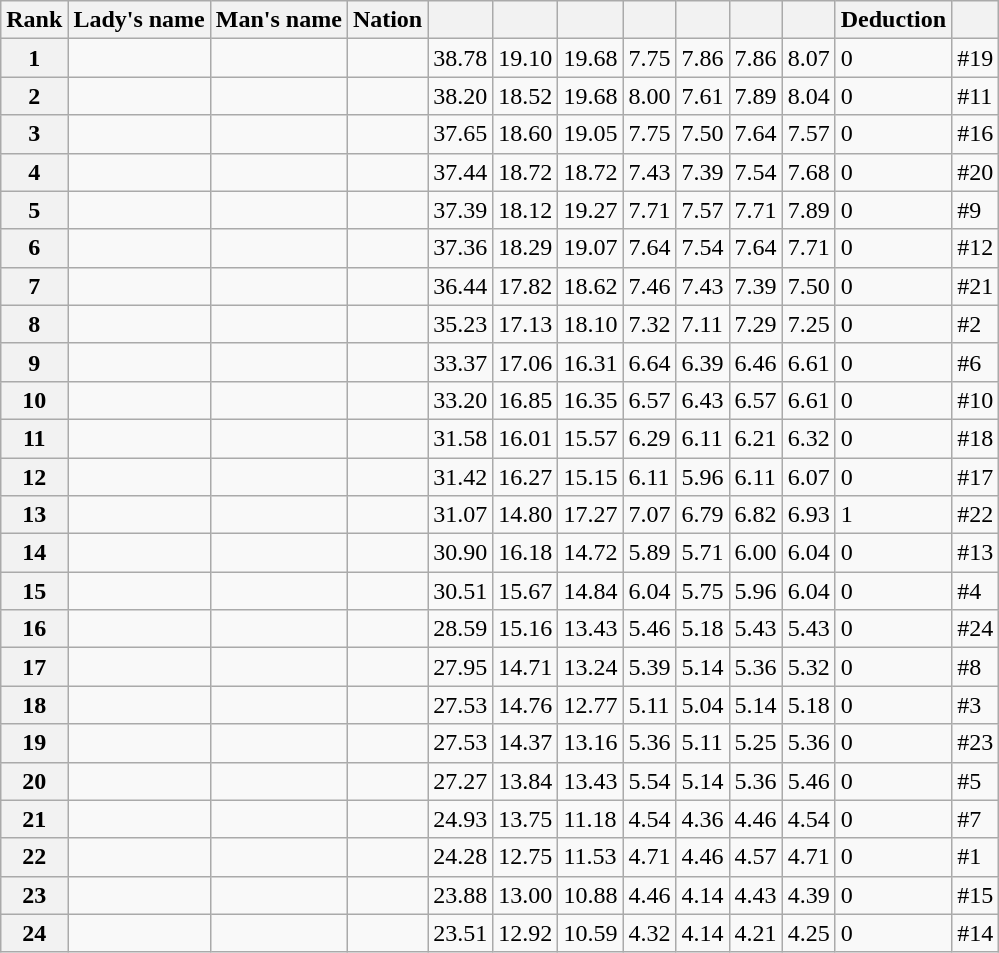<table class="wikitable sortable">
<tr>
<th>Rank</th>
<th>Lady's name</th>
<th>Man's name</th>
<th>Nation</th>
<th></th>
<th></th>
<th></th>
<th></th>
<th></th>
<th></th>
<th></th>
<th>Deduction</th>
<th></th>
</tr>
<tr>
<th>1</th>
<td></td>
<td></td>
<td></td>
<td>38.78</td>
<td>19.10</td>
<td>19.68</td>
<td>7.75</td>
<td>7.86</td>
<td>7.86</td>
<td>8.07</td>
<td>0</td>
<td>#19</td>
</tr>
<tr>
<th>2</th>
<td></td>
<td></td>
<td></td>
<td>38.20</td>
<td>18.52</td>
<td>19.68</td>
<td>8.00</td>
<td>7.61</td>
<td>7.89</td>
<td>8.04</td>
<td>0</td>
<td>#11</td>
</tr>
<tr>
<th>3</th>
<td></td>
<td></td>
<td></td>
<td>37.65</td>
<td>18.60</td>
<td>19.05</td>
<td>7.75</td>
<td>7.50</td>
<td>7.64</td>
<td>7.57</td>
<td>0</td>
<td>#16</td>
</tr>
<tr>
<th>4</th>
<td></td>
<td></td>
<td></td>
<td>37.44</td>
<td>18.72</td>
<td>18.72</td>
<td>7.43</td>
<td>7.39</td>
<td>7.54</td>
<td>7.68</td>
<td>0</td>
<td>#20</td>
</tr>
<tr>
<th>5</th>
<td></td>
<td></td>
<td></td>
<td>37.39</td>
<td>18.12</td>
<td>19.27</td>
<td>7.71</td>
<td>7.57</td>
<td>7.71</td>
<td>7.89</td>
<td>0</td>
<td>#9</td>
</tr>
<tr>
<th>6</th>
<td></td>
<td></td>
<td></td>
<td>37.36</td>
<td>18.29</td>
<td>19.07</td>
<td>7.64</td>
<td>7.54</td>
<td>7.64</td>
<td>7.71</td>
<td>0</td>
<td>#12</td>
</tr>
<tr>
<th>7</th>
<td></td>
<td></td>
<td></td>
<td>36.44</td>
<td>17.82</td>
<td>18.62</td>
<td>7.46</td>
<td>7.43</td>
<td>7.39</td>
<td>7.50</td>
<td>0</td>
<td>#21</td>
</tr>
<tr>
<th>8</th>
<td></td>
<td></td>
<td></td>
<td>35.23</td>
<td>17.13</td>
<td>18.10</td>
<td>7.32</td>
<td>7.11</td>
<td>7.29</td>
<td>7.25</td>
<td>0</td>
<td>#2</td>
</tr>
<tr>
<th>9</th>
<td></td>
<td></td>
<td></td>
<td>33.37</td>
<td>17.06</td>
<td>16.31</td>
<td>6.64</td>
<td>6.39</td>
<td>6.46</td>
<td>6.61</td>
<td>0</td>
<td>#6</td>
</tr>
<tr>
<th>10</th>
<td></td>
<td></td>
<td></td>
<td>33.20</td>
<td>16.85</td>
<td>16.35</td>
<td>6.57</td>
<td>6.43</td>
<td>6.57</td>
<td>6.61</td>
<td>0</td>
<td>#10</td>
</tr>
<tr>
<th>11</th>
<td></td>
<td></td>
<td></td>
<td>31.58</td>
<td>16.01</td>
<td>15.57</td>
<td>6.29</td>
<td>6.11</td>
<td>6.21</td>
<td>6.32</td>
<td>0</td>
<td>#18</td>
</tr>
<tr>
<th>12</th>
<td></td>
<td></td>
<td></td>
<td>31.42</td>
<td>16.27</td>
<td>15.15</td>
<td>6.11</td>
<td>5.96</td>
<td>6.11</td>
<td>6.07</td>
<td>0</td>
<td>#17</td>
</tr>
<tr>
<th>13</th>
<td></td>
<td></td>
<td></td>
<td>31.07</td>
<td>14.80</td>
<td>17.27</td>
<td>7.07</td>
<td>6.79</td>
<td>6.82</td>
<td>6.93</td>
<td>1</td>
<td>#22</td>
</tr>
<tr>
<th>14</th>
<td></td>
<td></td>
<td></td>
<td>30.90</td>
<td>16.18</td>
<td>14.72</td>
<td>5.89</td>
<td>5.71</td>
<td>6.00</td>
<td>6.04</td>
<td>0</td>
<td>#13</td>
</tr>
<tr>
<th>15</th>
<td></td>
<td></td>
<td></td>
<td>30.51</td>
<td>15.67</td>
<td>14.84</td>
<td>6.04</td>
<td>5.75</td>
<td>5.96</td>
<td>6.04</td>
<td>0</td>
<td>#4</td>
</tr>
<tr>
<th>16</th>
<td></td>
<td></td>
<td></td>
<td>28.59</td>
<td>15.16</td>
<td>13.43</td>
<td>5.46</td>
<td>5.18</td>
<td>5.43</td>
<td>5.43</td>
<td>0</td>
<td>#24</td>
</tr>
<tr>
<th>17</th>
<td></td>
<td></td>
<td></td>
<td>27.95</td>
<td>14.71</td>
<td>13.24</td>
<td>5.39</td>
<td>5.14</td>
<td>5.36</td>
<td>5.32</td>
<td>0</td>
<td>#8</td>
</tr>
<tr>
<th>18</th>
<td></td>
<td></td>
<td></td>
<td>27.53</td>
<td>14.76</td>
<td>12.77</td>
<td>5.11</td>
<td>5.04</td>
<td>5.14</td>
<td>5.18</td>
<td>0</td>
<td>#3</td>
</tr>
<tr>
<th>19</th>
<td></td>
<td></td>
<td></td>
<td>27.53</td>
<td>14.37</td>
<td>13.16</td>
<td>5.36</td>
<td>5.11</td>
<td>5.25</td>
<td>5.36</td>
<td>0</td>
<td>#23</td>
</tr>
<tr>
<th>20</th>
<td></td>
<td></td>
<td></td>
<td>27.27</td>
<td>13.84</td>
<td>13.43</td>
<td>5.54</td>
<td>5.14</td>
<td>5.36</td>
<td>5.46</td>
<td>0</td>
<td>#5</td>
</tr>
<tr>
<th>21</th>
<td></td>
<td></td>
<td></td>
<td>24.93</td>
<td>13.75</td>
<td>11.18</td>
<td>4.54</td>
<td>4.36</td>
<td>4.46</td>
<td>4.54</td>
<td>0</td>
<td>#7</td>
</tr>
<tr>
<th>22</th>
<td></td>
<td></td>
<td></td>
<td>24.28</td>
<td>12.75</td>
<td>11.53</td>
<td>4.71</td>
<td>4.46</td>
<td>4.57</td>
<td>4.71</td>
<td>0</td>
<td>#1</td>
</tr>
<tr>
<th>23</th>
<td></td>
<td></td>
<td></td>
<td>23.88</td>
<td>13.00</td>
<td>10.88</td>
<td>4.46</td>
<td>4.14</td>
<td>4.43</td>
<td>4.39</td>
<td>0</td>
<td>#15</td>
</tr>
<tr>
<th>24</th>
<td></td>
<td></td>
<td></td>
<td>23.51</td>
<td>12.92</td>
<td>10.59</td>
<td>4.32</td>
<td>4.14</td>
<td>4.21</td>
<td>4.25</td>
<td>0</td>
<td>#14</td>
</tr>
</table>
